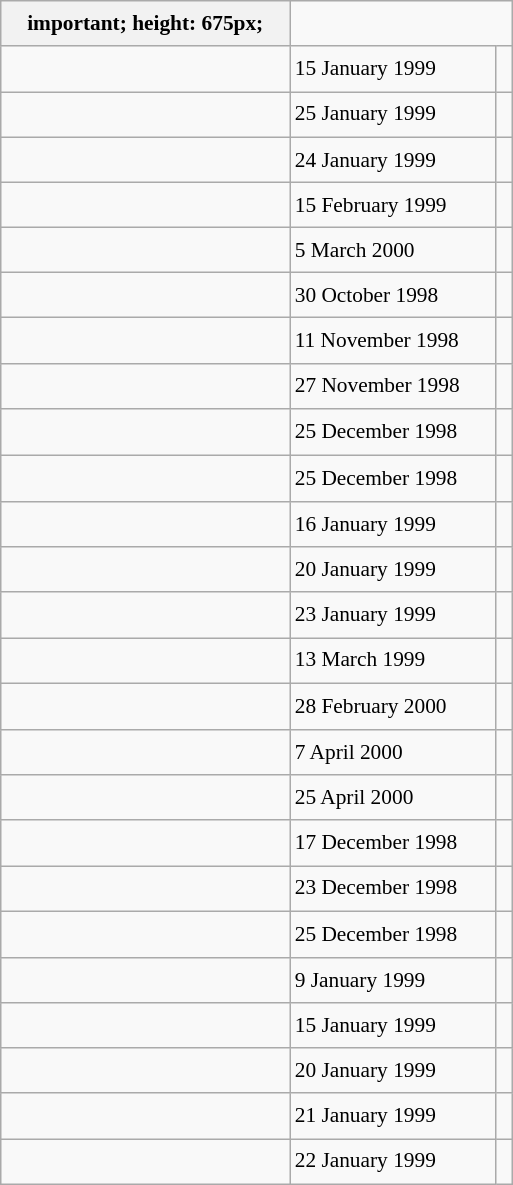<table class="wikitable" style="font-size: 89%; float: left; width: 24em; margin-right: 1em; line-height: 1.65em">
<tr>
<th>important; height: 675px;</th>
</tr>
<tr>
<td></td>
<td>15 January 1999</td>
<td><small></small></td>
</tr>
<tr>
<td></td>
<td>25 January 1999</td>
<td><small></small></td>
</tr>
<tr>
<td></td>
<td>24 January 1999</td>
<td><small></small></td>
</tr>
<tr>
<td></td>
<td>15 February 1999</td>
<td><small></small></td>
</tr>
<tr>
<td></td>
<td>5 March 2000</td>
<td><small></small></td>
</tr>
<tr>
<td></td>
<td>30 October 1998</td>
<td><small></small></td>
</tr>
<tr>
<td></td>
<td>11 November 1998</td>
<td><small></small></td>
</tr>
<tr>
<td></td>
<td>27 November 1998</td>
<td><small></small></td>
</tr>
<tr>
<td></td>
<td>25 December 1998</td>
<td><small></small> </td>
</tr>
<tr>
<td></td>
<td>25 December 1998</td>
<td><small></small> </td>
</tr>
<tr>
<td></td>
<td>16 January 1999</td>
<td><small></small></td>
</tr>
<tr>
<td></td>
<td>20 January 1999</td>
<td><small></small></td>
</tr>
<tr>
<td></td>
<td>23 January 1999</td>
<td><small></small></td>
</tr>
<tr>
<td></td>
<td>13 March 1999</td>
<td><small></small></td>
</tr>
<tr>
<td></td>
<td>28 February 2000</td>
<td><small></small> </td>
</tr>
<tr>
<td></td>
<td>7 April 2000</td>
<td><small></small></td>
</tr>
<tr>
<td></td>
<td>25 April 2000</td>
<td><small></small></td>
</tr>
<tr>
<td></td>
<td>17 December 1998</td>
<td><small></small></td>
</tr>
<tr>
<td></td>
<td>23 December 1998</td>
<td><small></small></td>
</tr>
<tr>
<td></td>
<td>25 December 1998</td>
<td><small></small> </td>
</tr>
<tr>
<td></td>
<td>9 January 1999</td>
<td><small></small></td>
</tr>
<tr>
<td></td>
<td>15 January 1999</td>
<td><small></small></td>
</tr>
<tr>
<td></td>
<td>20 January 1999</td>
<td><small></small></td>
</tr>
<tr>
<td></td>
<td>21 January 1999</td>
<td><small></small></td>
</tr>
<tr>
<td></td>
<td>22 January 1999</td>
<td><small></small></td>
</tr>
</table>
